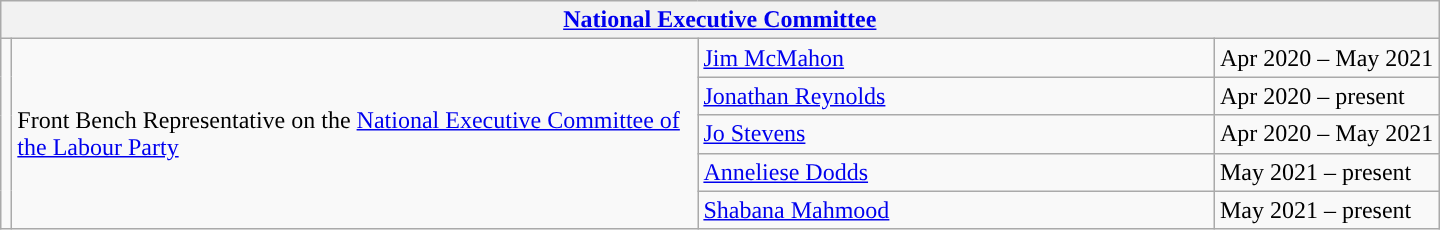<table class="wikitable">
<tr>
<th colspan="4"><a href='#'>National Executive Committee</a></th>
</tr>
<tr>
<td rowspan="5" style="background: "></td>
<td rowspan="5" style="width: 450px;">Front Bench Representative on the <a href='#'>National Executive Committee of the Labour Party</a></td>
<td style="width: 337px;"><a href='#'>Jim McMahon</a></td>
<td>Apr 2020 – May 2021</td>
</tr>
<tr>
<td><a href='#'>Jonathan Reynolds</a></td>
<td>Apr 2020 – present</td>
</tr>
<tr>
<td><a href='#'>Jo Stevens</a></td>
<td>Apr 2020 – May 2021</td>
</tr>
<tr>
<td><a href='#'>Anneliese Dodds</a></td>
<td>May 2021 – present</td>
</tr>
<tr>
<td><a href='#'>Shabana Mahmood</a></td>
<td>May 2021 – present</td>
</tr>
</table>
